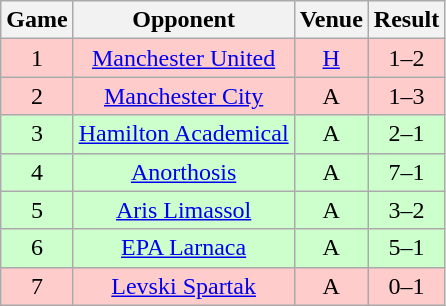<table class="wikitable" style="font-size:100%; text-align:center">
<tr>
<th>Game</th>
<th>Opponent</th>
<th>Venue</th>
<th>Result</th>
</tr>
<tr style="background: #FFCCCC;">
<td align="center">1</td>
<td><a href='#'>Manchester United</a></td>
<td><a href='#'>H</a></td>
<td>1–2</td>
</tr>
<tr style="background: #FFCCCC;">
<td align="center">2</td>
<td><a href='#'>Manchester City</a></td>
<td>A</td>
<td>1–3</td>
</tr>
<tr style="background: #CCFFCC;">
<td align="center">3</td>
<td><a href='#'>Hamilton Academical</a></td>
<td>A</td>
<td>2–1</td>
</tr>
<tr style="background: #CCFFCC;">
<td align="center">4</td>
<td><a href='#'>Anorthosis</a></td>
<td>A</td>
<td>7–1</td>
</tr>
<tr style="background: #CCFFCC;">
<td align="center">5</td>
<td><a href='#'>Aris Limassol</a></td>
<td>A</td>
<td>3–2</td>
</tr>
<tr style="background: #CCFFCC;">
<td align="center">6</td>
<td><a href='#'>EPA Larnaca</a></td>
<td>A</td>
<td>5–1</td>
</tr>
<tr style="background: #FFCCCC;">
<td align="center">7</td>
<td><a href='#'>Levski Spartak</a></td>
<td>A</td>
<td>0–1</td>
</tr>
</table>
